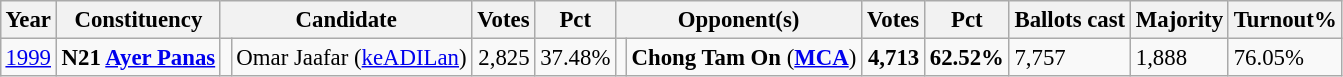<table class="wikitable" style="margin:0.5em ; font-size:95%">
<tr>
<th>Year</th>
<th>Constituency</th>
<th colspan=2>Candidate</th>
<th>Votes</th>
<th>Pct</th>
<th colspan=2>Opponent(s)</th>
<th>Votes</th>
<th>Pct</th>
<th>Ballots cast</th>
<th>Majority</th>
<th>Turnout%</th>
</tr>
<tr>
<td><a href='#'>1999</a></td>
<td><strong>N21 <a href='#'>Ayer Panas</a></strong></td>
<td></td>
<td>Omar Jaafar (<a href='#'>keADILan</a>)</td>
<td align="right">2,825</td>
<td>37.48%</td>
<td></td>
<td><strong>Chong Tam On</strong> (<a href='#'><strong>MCA</strong></a>)</td>
<td align="right"><strong>4,713</strong></td>
<td><strong>62.52%</strong></td>
<td>7,757</td>
<td>1,888</td>
<td>76.05%</td>
</tr>
</table>
